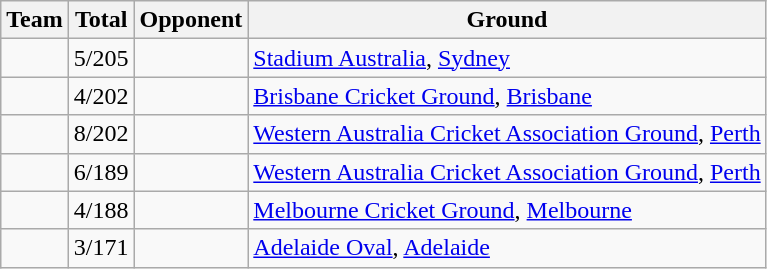<table class="wikitable">
<tr>
<th>Team</th>
<th>Total</th>
<th>Opponent</th>
<th>Ground</th>
</tr>
<tr>
<td></td>
<td>5/205</td>
<td></td>
<td><a href='#'>Stadium Australia</a>, <a href='#'>Sydney</a></td>
</tr>
<tr>
<td></td>
<td>4/202</td>
<td></td>
<td><a href='#'>Brisbane Cricket Ground</a>, <a href='#'>Brisbane</a></td>
</tr>
<tr>
<td></td>
<td>8/202</td>
<td></td>
<td><a href='#'>Western Australia Cricket Association Ground</a>, <a href='#'>Perth</a></td>
</tr>
<tr>
<td></td>
<td>6/189</td>
<td></td>
<td><a href='#'>Western Australia Cricket Association Ground</a>, <a href='#'>Perth</a></td>
</tr>
<tr>
<td></td>
<td>4/188</td>
<td></td>
<td><a href='#'>Melbourne Cricket Ground</a>, <a href='#'>Melbourne</a></td>
</tr>
<tr>
<td></td>
<td>3/171</td>
<td></td>
<td><a href='#'>Adelaide Oval</a>, <a href='#'>Adelaide</a></td>
</tr>
</table>
